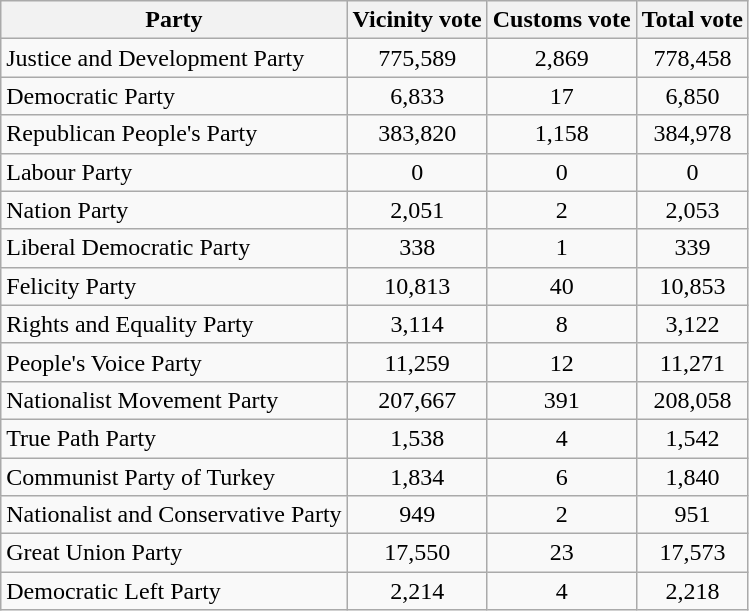<table class="wikitable sortable">
<tr>
<th style="text-align:center;">Party</th>
<th style="text-align:center;">Vicinity vote</th>
<th style="text-align:center;">Customs vote</th>
<th style="text-align:center;">Total vote</th>
</tr>
<tr>
<td>Justice and Development Party</td>
<td style="text-align:center;">775,589</td>
<td style="text-align:center;">2,869</td>
<td style="text-align:center;">778,458</td>
</tr>
<tr>
<td>Democratic Party</td>
<td style="text-align:center;">6,833</td>
<td style="text-align:center;">17</td>
<td style="text-align:center;">6,850</td>
</tr>
<tr>
<td>Republican People's Party</td>
<td style="text-align:center;">383,820</td>
<td style="text-align:center;">1,158</td>
<td style="text-align:center;">384,978</td>
</tr>
<tr>
<td>Labour Party</td>
<td style="text-align:center;">0</td>
<td style="text-align:center;">0</td>
<td style="text-align:center;">0</td>
</tr>
<tr>
<td>Nation Party</td>
<td style="text-align:center;">2,051</td>
<td style="text-align:center;">2</td>
<td style="text-align:center;">2,053</td>
</tr>
<tr>
<td>Liberal Democratic Party</td>
<td style="text-align:center;">338</td>
<td style="text-align:center;">1</td>
<td style="text-align:center;">339</td>
</tr>
<tr>
<td>Felicity Party</td>
<td style="text-align:center;">10,813</td>
<td style="text-align:center;">40</td>
<td style="text-align:center;">10,853</td>
</tr>
<tr>
<td>Rights and Equality Party</td>
<td style="text-align:center;">3,114</td>
<td style="text-align:center;">8</td>
<td style="text-align:center;">3,122</td>
</tr>
<tr>
<td>People's Voice Party</td>
<td style="text-align:center;">11,259</td>
<td style="text-align:center;">12</td>
<td style="text-align:center;">11,271</td>
</tr>
<tr>
<td>Nationalist Movement Party</td>
<td style="text-align:center;">207,667</td>
<td style="text-align:center;">391</td>
<td style="text-align:center;">208,058</td>
</tr>
<tr>
<td>True Path Party</td>
<td style="text-align:center;">1,538</td>
<td style="text-align:center;">4</td>
<td style="text-align:center;">1,542</td>
</tr>
<tr>
<td>Communist Party of Turkey</td>
<td style="text-align:center;">1,834</td>
<td style="text-align:center;">6</td>
<td style="text-align:center;">1,840</td>
</tr>
<tr>
<td>Nationalist and Conservative Party</td>
<td style="text-align:center;">949</td>
<td style="text-align:center;">2</td>
<td style="text-align:center;">951</td>
</tr>
<tr>
<td>Great Union Party</td>
<td style="text-align:center;">17,550</td>
<td style="text-align:center;">23</td>
<td style="text-align:center;">17,573</td>
</tr>
<tr>
<td>Democratic Left Party</td>
<td style="text-align:center;">2,214</td>
<td style="text-align:center;">4</td>
<td style="text-align:center;">2,218</td>
</tr>
</table>
